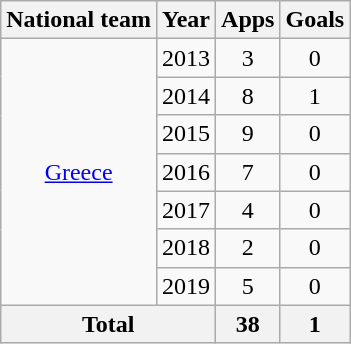<table class="wikitable" style="text-align:center">
<tr>
<th>National team</th>
<th>Year</th>
<th>Apps</th>
<th>Goals</th>
</tr>
<tr>
<td rowspan="7"><a href='#'>Greece</a></td>
<td>2013</td>
<td>3</td>
<td>0</td>
</tr>
<tr>
<td>2014</td>
<td>8</td>
<td>1</td>
</tr>
<tr>
<td>2015</td>
<td>9</td>
<td>0</td>
</tr>
<tr>
<td>2016</td>
<td>7</td>
<td>0</td>
</tr>
<tr>
<td>2017</td>
<td>4</td>
<td>0</td>
</tr>
<tr>
<td>2018</td>
<td>2</td>
<td>0</td>
</tr>
<tr>
<td>2019</td>
<td>5</td>
<td>0</td>
</tr>
<tr>
<th colspan=2>Total</th>
<th>38</th>
<th>1</th>
</tr>
</table>
